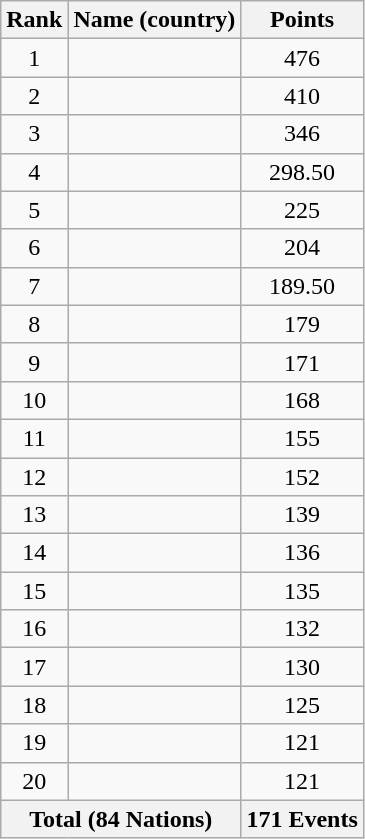<table class=wikitable>
<tr>
<th>Rank</th>
<th>Name (country)</th>
<th>Points</th>
</tr>
<tr>
<td align=center>1</td>
<td align=left></td>
<td align=center>476</td>
</tr>
<tr>
<td align=center>2</td>
<td align=left></td>
<td align=center>410</td>
</tr>
<tr>
<td align=center>3</td>
<td align=left></td>
<td align=center>346</td>
</tr>
<tr>
<td align=center>4</td>
<td align=left></td>
<td align=center>298.50</td>
</tr>
<tr>
<td align=center>5</td>
<td align=left></td>
<td align=center>225</td>
</tr>
<tr>
<td align=center>6</td>
<td align=left></td>
<td align=center>204</td>
</tr>
<tr>
<td align=center>7</td>
<td align=left></td>
<td align=center>189.50</td>
</tr>
<tr>
<td align=center>8</td>
<td align=left></td>
<td align=center>179</td>
</tr>
<tr>
<td align=center>9</td>
<td align=left></td>
<td align=center>171</td>
</tr>
<tr>
<td align=center>10</td>
<td align=left></td>
<td align=center>168</td>
</tr>
<tr>
<td align=center>11</td>
<td align=left></td>
<td align=center>155</td>
</tr>
<tr>
<td align=center>12</td>
<td align=left></td>
<td align=center>152</td>
</tr>
<tr>
<td align=center>13</td>
<td align=left></td>
<td align=center>139</td>
</tr>
<tr>
<td align=center>14</td>
<td align=left></td>
<td align=center>136</td>
</tr>
<tr>
<td align=center>15</td>
<td align=left></td>
<td align=center>135</td>
</tr>
<tr>
<td align=center>16</td>
<td align=left></td>
<td align=center>132</td>
</tr>
<tr>
<td align=center>17</td>
<td align=left></td>
<td align=center>130</td>
</tr>
<tr>
<td align=center>18</td>
<td align=left></td>
<td align=center>125</td>
</tr>
<tr>
<td align=center>19</td>
<td align=left></td>
<td align=center>121</td>
</tr>
<tr>
<td align=center>20</td>
<td align=left></td>
<td align=center>121</td>
</tr>
<tr class="sortbottom">
<th colspan=2>Total (84 Nations)</th>
<th>171 Events</th>
</tr>
</table>
